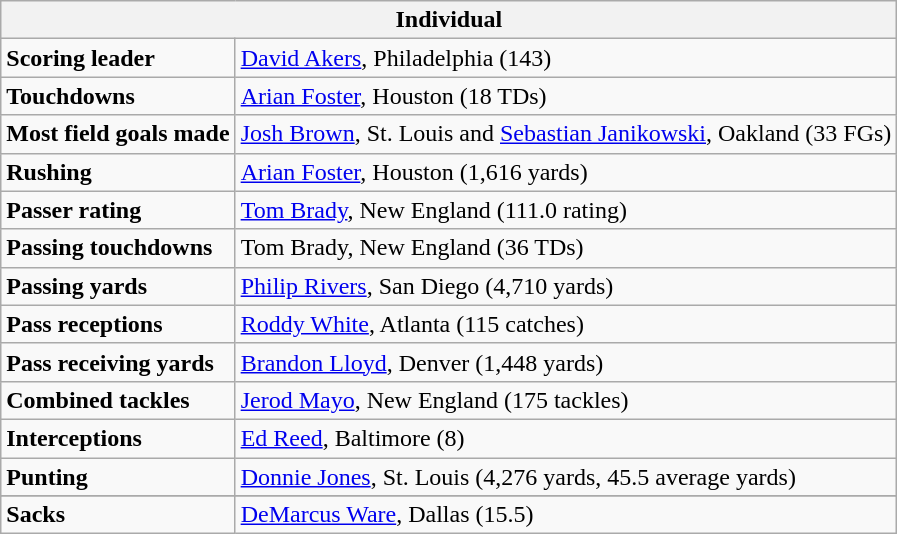<table class="wikitable">
<tr>
<th colspan=2>Individual</th>
</tr>
<tr>
<td><strong>Scoring leader</strong></td>
<td><a href='#'>David Akers</a>, Philadelphia (143)</td>
</tr>
<tr>
<td><strong>Touchdowns</strong></td>
<td><a href='#'>Arian Foster</a>, Houston (18 TDs)</td>
</tr>
<tr>
<td><strong>Most field goals made</strong></td>
<td><a href='#'>Josh Brown</a>, St. Louis and <a href='#'>Sebastian Janikowski</a>, Oakland (33 FGs)</td>
</tr>
<tr>
<td><strong>Rushing</strong></td>
<td><a href='#'>Arian Foster</a>, Houston (1,616 yards)</td>
</tr>
<tr>
<td><strong>Passer rating</strong></td>
<td><a href='#'>Tom Brady</a>, New England (111.0 rating)</td>
</tr>
<tr>
<td><strong>Passing touchdowns</strong></td>
<td>Tom Brady, New England (36 TDs)</td>
</tr>
<tr>
<td><strong>Passing yards</strong></td>
<td><a href='#'>Philip Rivers</a>, San Diego (4,710 yards)</td>
</tr>
<tr>
<td><strong>Pass receptions</strong></td>
<td><a href='#'>Roddy White</a>, Atlanta (115 catches)</td>
</tr>
<tr>
<td><strong>Pass receiving yards</strong></td>
<td><a href='#'>Brandon Lloyd</a>, Denver (1,448 yards)</td>
</tr>
<tr>
<td><strong>Combined tackles</strong></td>
<td><a href='#'>Jerod Mayo</a>, New England (175 tackles)</td>
</tr>
<tr>
<td><strong>Interceptions</strong></td>
<td><a href='#'>Ed Reed</a>, Baltimore (8)</td>
</tr>
<tr>
<td><strong>Punting</strong></td>
<td><a href='#'>Donnie Jones</a>, St. Louis (4,276 yards, 45.5 average yards)</td>
</tr>
<tr>
</tr>
<tr>
</tr>
<tr>
<td><strong>Sacks</strong></td>
<td><a href='#'>DeMarcus Ware</a>, Dallas (15.5)</td>
</tr>
</table>
